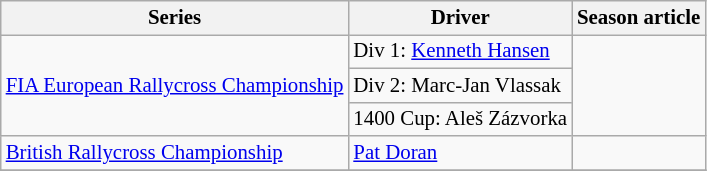<table class="wikitable" style="font-size: 87%;">
<tr>
<th>Series</th>
<th>Driver</th>
<th>Season article</th>
</tr>
<tr>
<td rowspan=3><a href='#'>FIA European Rallycross Championship</a></td>
<td>Div 1:  <a href='#'>Kenneth Hansen</a></td>
<td rowspan=3></td>
</tr>
<tr>
<td>Div 2:  Marc-Jan Vlassak</td>
</tr>
<tr>
<td>1400 Cup:  Aleš Zázvorka</td>
</tr>
<tr>
<td><a href='#'>British Rallycross Championship</a></td>
<td> <a href='#'>Pat Doran</a></td>
<td></td>
</tr>
<tr>
</tr>
</table>
